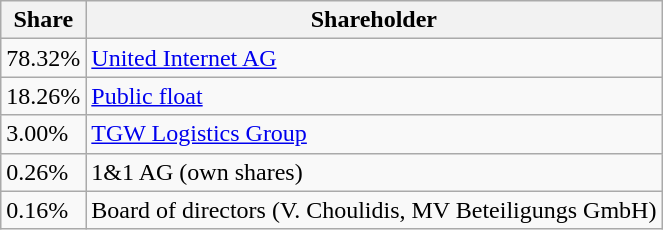<table class="wikitable">
<tr>
<th>Share</th>
<th>Shareholder</th>
</tr>
<tr>
<td>78.32%</td>
<td><a href='#'>United Internet AG</a></td>
</tr>
<tr>
<td>18.26%</td>
<td><a href='#'>Public float</a></td>
</tr>
<tr>
<td>3.00%</td>
<td><a href='#'>TGW Logistics Group</a></td>
</tr>
<tr>
<td>0.26%</td>
<td>1&1 AG (own shares)</td>
</tr>
<tr>
<td>0.16%</td>
<td>Board of directors (V. Choulidis, MV Beteiligungs GmbH)</td>
</tr>
</table>
